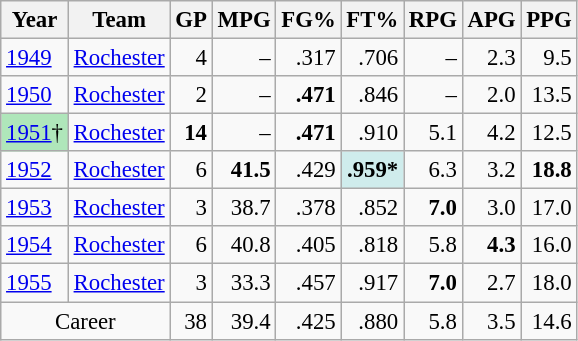<table class="wikitable sortable" style="font-size:95%; text-align:right;">
<tr>
<th>Year</th>
<th>Team</th>
<th>GP</th>
<th>MPG</th>
<th>FG%</th>
<th>FT%</th>
<th>RPG</th>
<th>APG</th>
<th>PPG</th>
</tr>
<tr>
<td style="text-align:left;"><a href='#'>1949</a></td>
<td style="text-align:left;"><a href='#'>Rochester</a></td>
<td>4</td>
<td>–</td>
<td>.317</td>
<td>.706</td>
<td>–</td>
<td>2.3</td>
<td>9.5</td>
</tr>
<tr>
<td style="text-align:left;"><a href='#'>1950</a></td>
<td style="text-align:left;"><a href='#'>Rochester</a></td>
<td>2</td>
<td>–</td>
<td><strong>.471</strong></td>
<td>.846</td>
<td>–</td>
<td>2.0</td>
<td>13.5</td>
</tr>
<tr>
<td style="text-align:left;background:#afe6ba;"><a href='#'>1951</a>†</td>
<td style="text-align:left;"><a href='#'>Rochester</a></td>
<td><strong>14</strong></td>
<td>–</td>
<td><strong>.471</strong></td>
<td>.910</td>
<td>5.1</td>
<td>4.2</td>
<td>12.5</td>
</tr>
<tr>
<td style="text-align:left;"><a href='#'>1952</a></td>
<td style="text-align:left;"><a href='#'>Rochester</a></td>
<td>6</td>
<td><strong>41.5</strong></td>
<td>.429</td>
<td style="background:#cfecec;"><strong>.959*</strong></td>
<td>6.3</td>
<td>3.2</td>
<td><strong>18.8</strong></td>
</tr>
<tr>
<td style="text-align:left;"><a href='#'>1953</a></td>
<td style="text-align:left;"><a href='#'>Rochester</a></td>
<td>3</td>
<td>38.7</td>
<td>.378</td>
<td>.852</td>
<td><strong>7.0</strong></td>
<td>3.0</td>
<td>17.0</td>
</tr>
<tr>
<td style="text-align:left;"><a href='#'>1954</a></td>
<td style="text-align:left;"><a href='#'>Rochester</a></td>
<td>6</td>
<td>40.8</td>
<td>.405</td>
<td>.818</td>
<td>5.8</td>
<td><strong>4.3</strong></td>
<td>16.0</td>
</tr>
<tr>
<td style="text-align:left;"><a href='#'>1955</a></td>
<td style="text-align:left;"><a href='#'>Rochester</a></td>
<td>3</td>
<td>33.3</td>
<td>.457</td>
<td>.917</td>
<td><strong>7.0</strong></td>
<td>2.7</td>
<td>18.0</td>
</tr>
<tr class="sortbottom">
<td colspan="2" style="text-align:center;">Career</td>
<td>38</td>
<td>39.4</td>
<td>.425</td>
<td>.880</td>
<td>5.8</td>
<td>3.5</td>
<td>14.6</td>
</tr>
</table>
